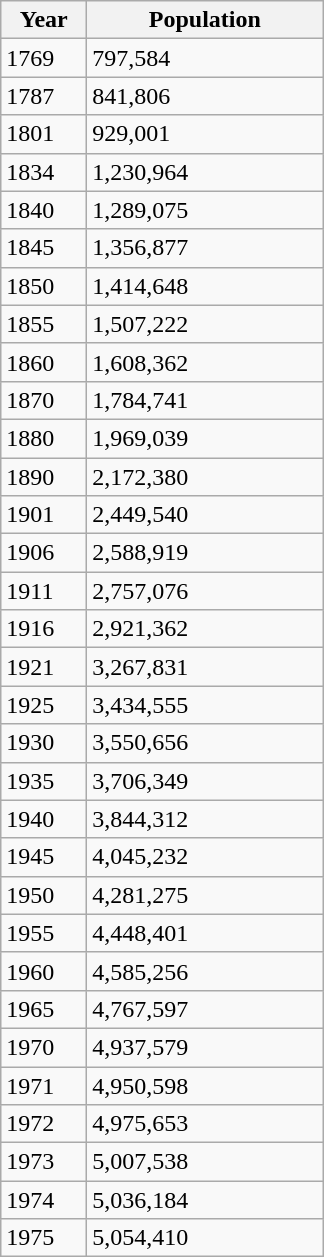<table class="wikitable mw-collapsible mw-collapsed">
<tr>
<th width="50">Year</th>
<th width="150">Population</th>
</tr>
<tr valign="top">
<td>1769</td>
<td>797,584</td>
</tr>
<tr>
<td>1787</td>
<td>841,806</td>
</tr>
<tr>
<td>1801</td>
<td>929,001</td>
</tr>
<tr>
<td>1834</td>
<td>1,230,964</td>
</tr>
<tr>
<td>1840</td>
<td>1,289,075</td>
</tr>
<tr>
<td>1845</td>
<td>1,356,877</td>
</tr>
<tr>
<td>1850</td>
<td>1,414,648</td>
</tr>
<tr>
<td>1855</td>
<td>1,507,222</td>
</tr>
<tr>
<td>1860</td>
<td>1,608,362</td>
</tr>
<tr>
<td>1870</td>
<td>1,784,741</td>
</tr>
<tr>
<td>1880</td>
<td>1,969,039</td>
</tr>
<tr>
<td>1890</td>
<td>2,172,380</td>
</tr>
<tr>
<td>1901</td>
<td>2,449,540</td>
</tr>
<tr>
<td>1906</td>
<td>2,588,919</td>
</tr>
<tr>
<td>1911</td>
<td>2,757,076</td>
</tr>
<tr>
<td>1916</td>
<td>2,921,362</td>
</tr>
<tr>
<td>1921</td>
<td>3,267,831</td>
</tr>
<tr>
<td>1925</td>
<td>3,434,555</td>
</tr>
<tr>
<td>1930</td>
<td>3,550,656</td>
</tr>
<tr>
<td>1935</td>
<td>3,706,349</td>
</tr>
<tr>
<td>1940</td>
<td>3,844,312</td>
</tr>
<tr>
<td>1945</td>
<td>4,045,232</td>
</tr>
<tr>
<td>1950</td>
<td>4,281,275</td>
</tr>
<tr>
<td>1955</td>
<td>4,448,401</td>
</tr>
<tr>
<td>1960</td>
<td>4,585,256</td>
</tr>
<tr>
<td>1965</td>
<td>4,767,597</td>
</tr>
<tr>
<td>1970</td>
<td>4,937,579</td>
</tr>
<tr>
<td>1971</td>
<td>4,950,598</td>
</tr>
<tr>
<td>1972</td>
<td>4,975,653</td>
</tr>
<tr>
<td>1973</td>
<td>5,007,538</td>
</tr>
<tr>
<td>1974</td>
<td>5,036,184</td>
</tr>
<tr>
<td>1975</td>
<td>5,054,410</td>
</tr>
</table>
